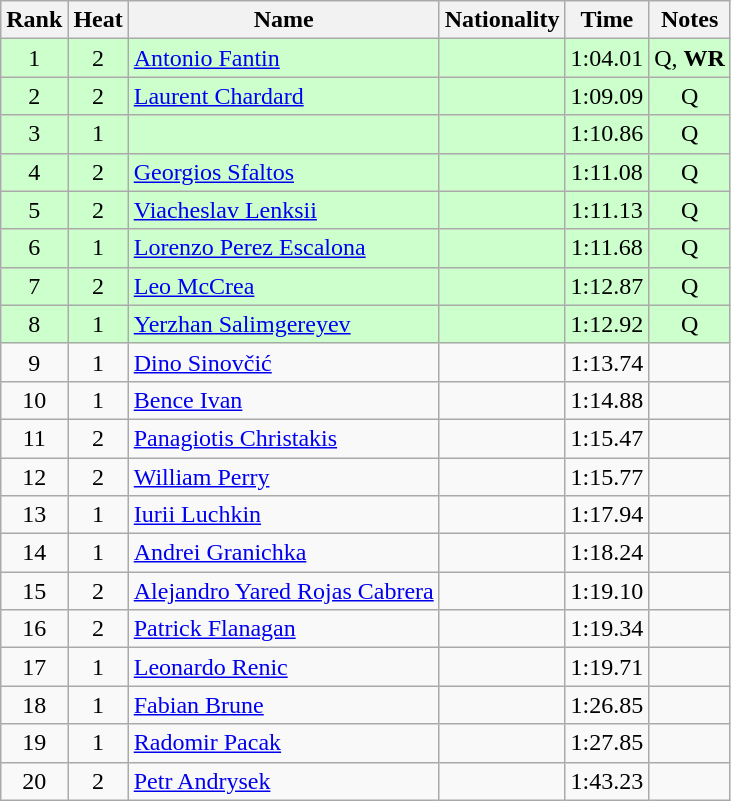<table class="wikitable sortable" style="text-align:center">
<tr>
<th>Rank</th>
<th>Heat</th>
<th>Name</th>
<th>Nationality</th>
<th>Time</th>
<th>Notes</th>
</tr>
<tr bgcolor=ccffcc>
<td>1</td>
<td>2</td>
<td align=left><a href='#'>Antonio Fantin</a></td>
<td align=left></td>
<td>1:04.01</td>
<td>Q, <strong>WR</strong></td>
</tr>
<tr bgcolor=ccffcc>
<td>2</td>
<td>2</td>
<td align=left><a href='#'>Laurent Chardard</a></td>
<td align=left></td>
<td>1:09.09</td>
<td>Q</td>
</tr>
<tr bgcolor=ccffcc>
<td>3</td>
<td>1</td>
<td align=left></td>
<td align=left></td>
<td>1:10.86</td>
<td>Q</td>
</tr>
<tr bgcolor=ccffcc>
<td>4</td>
<td>2</td>
<td align=left><a href='#'>Georgios Sfaltos</a></td>
<td align=left></td>
<td>1:11.08</td>
<td>Q</td>
</tr>
<tr bgcolor=ccffcc>
<td>5</td>
<td>2</td>
<td align=left><a href='#'>Viacheslav Lenksii</a></td>
<td align=left></td>
<td>1:11.13</td>
<td>Q</td>
</tr>
<tr bgcolor=ccffcc>
<td>6</td>
<td>1</td>
<td align=left><a href='#'>Lorenzo Perez Escalona</a></td>
<td align=left></td>
<td>1:11.68</td>
<td>Q</td>
</tr>
<tr bgcolor=ccffcc>
<td>7</td>
<td>2</td>
<td align=left><a href='#'>Leo McCrea</a></td>
<td align=left></td>
<td>1:12.87</td>
<td>Q</td>
</tr>
<tr bgcolor=ccffcc>
<td>8</td>
<td>1</td>
<td align=left><a href='#'>Yerzhan Salimgereyev</a></td>
<td align=left></td>
<td>1:12.92</td>
<td>Q</td>
</tr>
<tr>
<td>9</td>
<td>1</td>
<td align=left><a href='#'>Dino Sinovčić</a></td>
<td align=left></td>
<td>1:13.74</td>
<td></td>
</tr>
<tr>
<td>10</td>
<td>1</td>
<td align=left><a href='#'>Bence Ivan</a></td>
<td align=left></td>
<td>1:14.88</td>
<td></td>
</tr>
<tr>
<td>11</td>
<td>2</td>
<td align=left><a href='#'>Panagiotis Christakis</a></td>
<td align=left></td>
<td>1:15.47</td>
<td></td>
</tr>
<tr>
<td>12</td>
<td>2</td>
<td align=left><a href='#'>William Perry</a></td>
<td align=left></td>
<td>1:15.77</td>
<td></td>
</tr>
<tr>
<td>13</td>
<td>1</td>
<td align=left><a href='#'>Iurii Luchkin</a></td>
<td align=left></td>
<td>1:17.94</td>
<td></td>
</tr>
<tr>
<td>14</td>
<td>1</td>
<td align=left><a href='#'>Andrei Granichka</a></td>
<td align=left></td>
<td>1:18.24</td>
<td></td>
</tr>
<tr>
<td>15</td>
<td>2</td>
<td align=left><a href='#'>Alejandro Yared Rojas Cabrera</a></td>
<td align=left></td>
<td>1:19.10</td>
<td></td>
</tr>
<tr>
<td>16</td>
<td>2</td>
<td align=left><a href='#'>Patrick Flanagan</a></td>
<td align=left></td>
<td>1:19.34</td>
<td></td>
</tr>
<tr>
<td>17</td>
<td>1</td>
<td align=left><a href='#'>Leonardo Renic</a></td>
<td align=left></td>
<td>1:19.71</td>
<td></td>
</tr>
<tr>
<td>18</td>
<td>1</td>
<td align=left><a href='#'>Fabian Brune</a></td>
<td align=left></td>
<td>1:26.85</td>
<td></td>
</tr>
<tr>
<td>19</td>
<td>1</td>
<td align=left><a href='#'>Radomir Pacak</a></td>
<td align=left></td>
<td>1:27.85</td>
<td></td>
</tr>
<tr>
<td>20</td>
<td>2</td>
<td align=left><a href='#'>Petr Andrysek</a></td>
<td align=left></td>
<td>1:43.23</td>
<td></td>
</tr>
</table>
